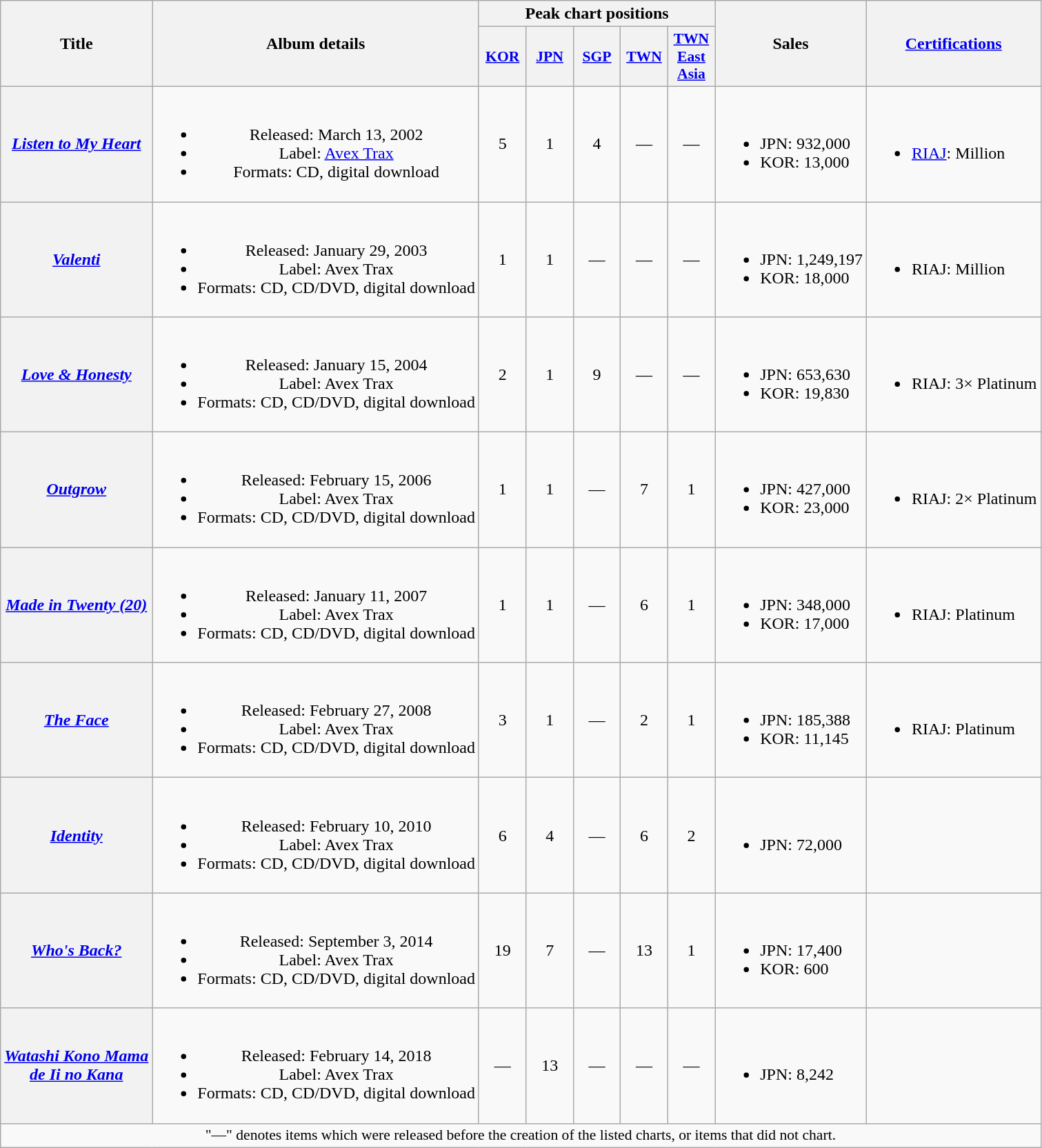<table class="wikitable plainrowheaders" style="text-align:center;">
<tr>
<th rowspan="2">Title</th>
<th rowspan="2">Album details</th>
<th colspan="5">Peak chart positions</th>
<th rowspan="2">Sales</th>
<th rowspan="2"><a href='#'>Certifications</a></th>
</tr>
<tr>
<th style="width:2.7em;font-size:90%"><a href='#'>KOR</a> <br> </th>
<th style="width:2.7em;font-size:90%"><a href='#'>JPN</a> <br></th>
<th style="width:2.7em;font-size:90%"><a href='#'>SGP</a><br></th>
<th style="width:2.7em;font-size:90%"><a href='#'>TWN</a><br></th>
<th style="width:2.7em;font-size:90%"><a href='#'>TWN East Asia</a> <br></th>
</tr>
<tr>
<th scope="row"><em><a href='#'>Listen to My Heart</a></em></th>
<td><br><ul><li>Released: March 13, 2002</li><li>Label: <a href='#'>Avex Trax</a></li><li>Formats: CD, digital download</li></ul></td>
<td>5</td>
<td>1</td>
<td>4</td>
<td>—</td>
<td>—</td>
<td align="left"><br><ul><li>JPN: 932,000</li><li>KOR: 13,000</li></ul></td>
<td align="left"><br><ul><li><a href='#'>RIAJ</a>: Million</li></ul></td>
</tr>
<tr>
<th scope="row"><em><a href='#'>Valenti</a></em></th>
<td><br><ul><li>Released: January 29, 2003</li><li>Label: Avex Trax</li><li>Formats: CD, CD/DVD, digital download</li></ul></td>
<td>1</td>
<td>1</td>
<td>—</td>
<td>—</td>
<td>—</td>
<td align="left"><br><ul><li>JPN: 1,249,197</li><li>KOR: 18,000</li></ul></td>
<td align="left"><br><ul><li>RIAJ: Million</li></ul></td>
</tr>
<tr>
<th scope="row"><em><a href='#'>Love & Honesty</a></em></th>
<td><br><ul><li>Released: January 15, 2004</li><li>Label: Avex Trax</li><li>Formats: CD, CD/DVD, digital download</li></ul></td>
<td>2</td>
<td>1</td>
<td>9</td>
<td>—</td>
<td>—</td>
<td align="left"><br><ul><li>JPN: 653,630</li><li>KOR: 19,830</li></ul></td>
<td align="left"><br><ul><li>RIAJ: 3× Platinum</li></ul></td>
</tr>
<tr>
<th scope="row"><em><a href='#'>Outgrow</a></em></th>
<td><br><ul><li>Released: February 15, 2006</li><li>Label: Avex Trax</li><li>Formats: CD, CD/DVD, digital download</li></ul></td>
<td>1</td>
<td>1</td>
<td>—</td>
<td>7</td>
<td>1</td>
<td align="left"><br><ul><li>JPN: 427,000</li><li>KOR: 23,000</li></ul></td>
<td align="left"><br><ul><li>RIAJ: 2× Platinum</li></ul></td>
</tr>
<tr>
<th scope="row"><em><a href='#'>Made in Twenty (20)</a></em></th>
<td><br><ul><li>Released: January 11, 2007</li><li>Label: Avex Trax</li><li>Formats: CD, CD/DVD, digital download</li></ul></td>
<td>1</td>
<td>1</td>
<td>—</td>
<td>6</td>
<td>1</td>
<td align="left"><br><ul><li>JPN: 348,000</li><li>KOR: 17,000</li></ul></td>
<td align="left"><br><ul><li>RIAJ: Platinum</li></ul></td>
</tr>
<tr>
<th scope="row"><em><a href='#'>The Face</a></em></th>
<td><br><ul><li>Released: February 27, 2008</li><li>Label: Avex Trax</li><li>Formats: CD, CD/DVD, digital download</li></ul></td>
<td>3</td>
<td>1</td>
<td>—</td>
<td>2</td>
<td>1</td>
<td align="left"><br><ul><li>JPN: 185,388</li><li>KOR: 11,145</li></ul></td>
<td align="left"><br><ul><li>RIAJ: Platinum</li></ul></td>
</tr>
<tr>
<th scope="row"><em><a href='#'>Identity</a></em></th>
<td><br><ul><li>Released: February 10, 2010</li><li>Label: Avex Trax</li><li>Formats: CD, CD/DVD, digital download</li></ul></td>
<td>6</td>
<td>4</td>
<td>—</td>
<td>6</td>
<td>2</td>
<td align="left"><br><ul><li>JPN: 72,000</li></ul></td>
<td align="left"></td>
</tr>
<tr>
<th scope="row"><em><a href='#'>Who's Back?</a></em></th>
<td><br><ul><li>Released: September 3, 2014</li><li>Label: Avex Trax</li><li>Formats: CD, CD/DVD, digital download</li></ul></td>
<td>19</td>
<td>7</td>
<td>—</td>
<td>13</td>
<td>1</td>
<td align="left"><br><ul><li>JPN: 17,400</li><li>KOR: 600</li></ul></td>
<td align="left"></td>
</tr>
<tr>
<th scope="row"><em><a href='#'>Watashi Kono Mama<br>de Ii no Kana</a></em></th>
<td><br><ul><li>Released: February 14, 2018</li><li>Label: Avex Trax</li><li>Formats: CD, CD/DVD, digital download</li></ul></td>
<td>—</td>
<td>13</td>
<td>—</td>
<td>—</td>
<td>—</td>
<td align="left"><br><ul><li>JPN: 8,242</li></ul></td>
<td align="left"></td>
</tr>
<tr>
<td colspan="14" align="center" style="font-size:90%;">"—" denotes items which were released before the creation of the listed charts, or items that did not chart.</td>
</tr>
</table>
